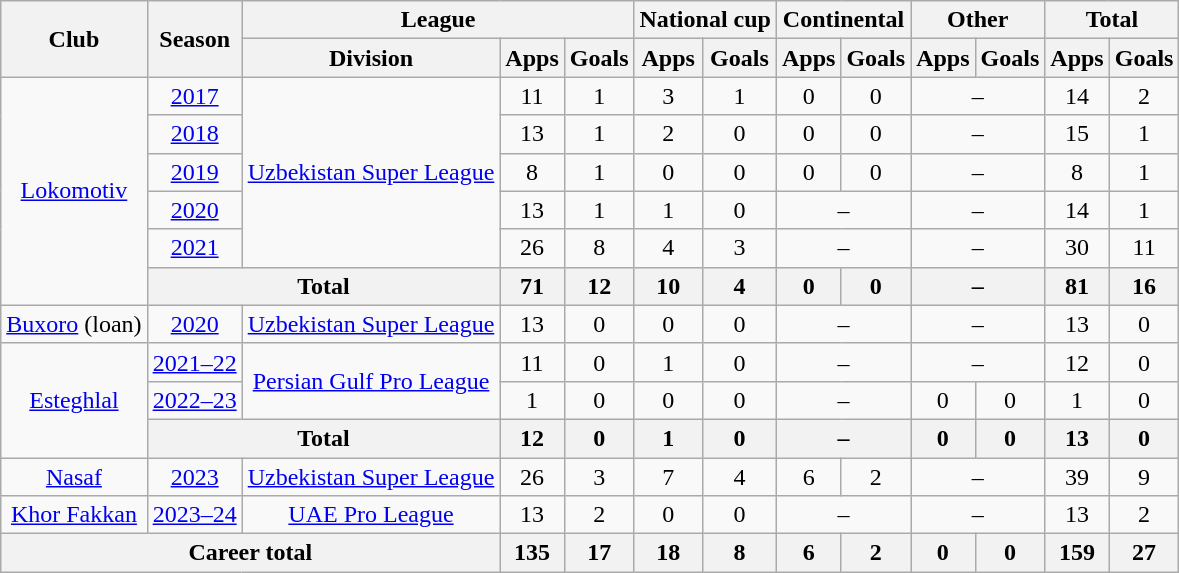<table class="wikitable" style="text-align:center">
<tr>
<th rowspan="2">Club</th>
<th rowspan="2">Season</th>
<th colspan="3">League</th>
<th colspan="2">National cup</th>
<th colspan="2">Continental</th>
<th colspan="2">Other</th>
<th colspan="2">Total</th>
</tr>
<tr>
<th>Division</th>
<th>Apps</th>
<th>Goals</th>
<th>Apps</th>
<th>Goals</th>
<th>Apps</th>
<th>Goals</th>
<th>Apps</th>
<th>Goals</th>
<th>Apps</th>
<th>Goals</th>
</tr>
<tr>
<td rowspan="6"><a href='#'>Lokomotiv</a></td>
<td><a href='#'>2017</a></td>
<td rowspan="5"><a href='#'>Uzbekistan Super League</a></td>
<td>11</td>
<td>1</td>
<td>3</td>
<td>1</td>
<td>0</td>
<td>0</td>
<td colspan="2">–</td>
<td>14</td>
<td>2</td>
</tr>
<tr>
<td><a href='#'>2018</a></td>
<td>13</td>
<td>1</td>
<td>2</td>
<td>0</td>
<td>0</td>
<td>0</td>
<td colspan="2">–</td>
<td>15</td>
<td>1</td>
</tr>
<tr>
<td><a href='#'>2019</a></td>
<td>8</td>
<td>1</td>
<td>0</td>
<td>0</td>
<td>0</td>
<td>0</td>
<td colspan="2">–</td>
<td>8</td>
<td>1</td>
</tr>
<tr>
<td><a href='#'>2020</a></td>
<td>13</td>
<td>1</td>
<td>1</td>
<td>0</td>
<td colspan="2">–</td>
<td colspan="2">–</td>
<td>14</td>
<td>1</td>
</tr>
<tr>
<td><a href='#'>2021</a></td>
<td>26</td>
<td>8</td>
<td>4</td>
<td>3</td>
<td colspan="2">–</td>
<td colspan="2">–</td>
<td>30</td>
<td>11</td>
</tr>
<tr>
<th colspan="2">Total</th>
<th>71</th>
<th>12</th>
<th>10</th>
<th>4</th>
<th>0</th>
<th>0</th>
<th colspan="2">–</th>
<th>81</th>
<th>16</th>
</tr>
<tr>
<td><a href='#'>Buxoro</a> (loan)</td>
<td><a href='#'>2020</a></td>
<td><a href='#'>Uzbekistan Super League</a></td>
<td>13</td>
<td>0</td>
<td>0</td>
<td>0</td>
<td colspan="2">–</td>
<td colspan="2">–</td>
<td>13</td>
<td>0</td>
</tr>
<tr>
<td rowspan="3"><a href='#'>Esteghlal</a></td>
<td><a href='#'>2021–22</a></td>
<td rowspan="2"><a href='#'>Persian Gulf Pro League</a></td>
<td>11</td>
<td>0</td>
<td>1</td>
<td>0</td>
<td colspan="2">–</td>
<td colspan="2">–</td>
<td>12</td>
<td>0</td>
</tr>
<tr>
<td><a href='#'>2022–23</a></td>
<td>1</td>
<td>0</td>
<td>0</td>
<td>0</td>
<td colspan="2">–</td>
<td>0</td>
<td>0</td>
<td>1</td>
<td>0</td>
</tr>
<tr>
<th colspan="2">Total</th>
<th>12</th>
<th>0</th>
<th>1</th>
<th>0</th>
<th colspan="2">–</th>
<th>0</th>
<th>0</th>
<th>13</th>
<th>0</th>
</tr>
<tr>
<td><a href='#'>Nasaf</a></td>
<td><a href='#'>2023</a></td>
<td><a href='#'>Uzbekistan Super League</a></td>
<td>26</td>
<td>3</td>
<td>7</td>
<td>4</td>
<td>6</td>
<td>2</td>
<td colspan="2">–</td>
<td>39</td>
<td>9</td>
</tr>
<tr>
<td><a href='#'>Khor Fakkan</a></td>
<td><a href='#'>2023–24</a></td>
<td><a href='#'>UAE Pro League</a></td>
<td>13</td>
<td>2</td>
<td>0</td>
<td>0</td>
<td colspan="2">–</td>
<td colspan="2">–</td>
<td>13</td>
<td>2</td>
</tr>
<tr>
<th colspan="3">Career total</th>
<th>135</th>
<th>17</th>
<th>18</th>
<th>8</th>
<th>6</th>
<th>2</th>
<th>0</th>
<th>0</th>
<th>159</th>
<th>27</th>
</tr>
</table>
